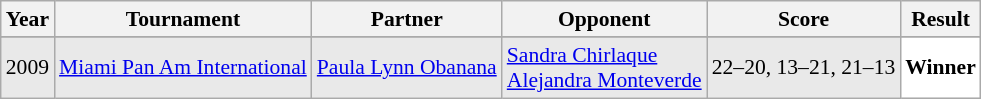<table class="sortable wikitable" style="font-size: 90%;">
<tr>
<th>Year</th>
<th>Tournament</th>
<th>Partner</th>
<th>Opponent</th>
<th>Score</th>
<th>Result</th>
</tr>
<tr>
</tr>
<tr style="background:#E9E9E9">
<td align="center">2009</td>
<td align="left"><a href='#'>Miami Pan Am International</a></td>
<td align="left"> <a href='#'>Paula Lynn Obanana</a></td>
<td align="left"> <a href='#'>Sandra Chirlaque</a><br> <a href='#'>Alejandra Monteverde</a></td>
<td align="left">22–20, 13–21, 21–13</td>
<td style="text-align:left; background:white"> <strong>Winner</strong></td>
</tr>
</table>
